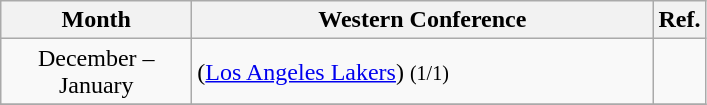<table class="wikitable sortable" border="1">
<tr>
<th width=120px>Month</th>
<th width=300px>Western Conference</th>
<th class=unsortable>Ref.</th>
</tr>
<tr>
<td align=center>December – January</td>
<td> (<a href='#'>Los Angeles Lakers</a>) <small>(1/1)</small></td>
<td align=center></td>
</tr>
<tr>
</tr>
</table>
